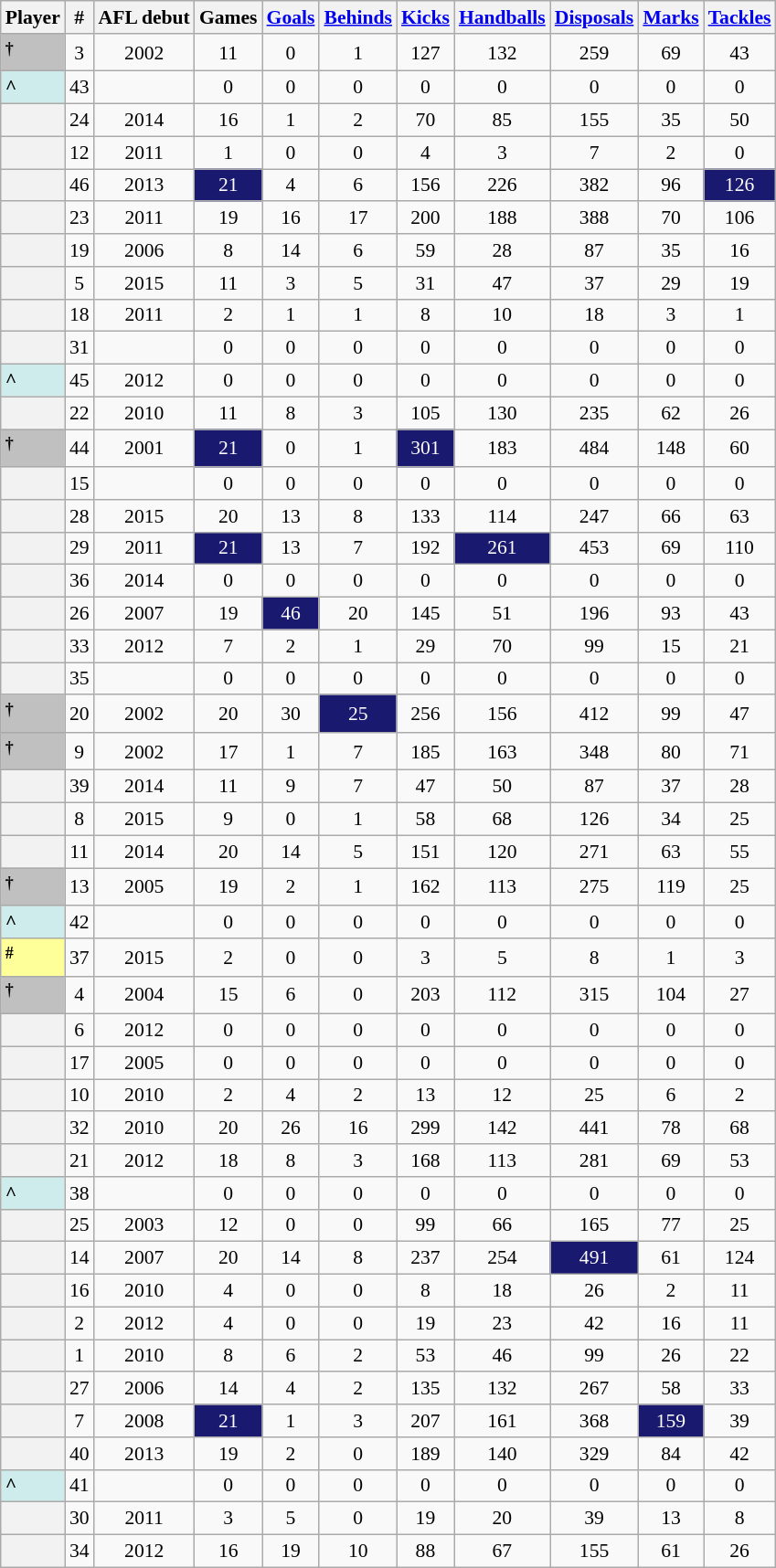<table class="wikitable plainrowheaders sortable" style="font-size:90%; text-align:center;">
<tr>
<th scope="col">Player</th>
<th scope="col">#</th>
<th scope="col">AFL debut</th>
<th scope="col" width:3em>Games</th>
<th scope="col" width:3em><a href='#'>Goals</a></th>
<th scope="col" width:3em><a href='#'>Behinds</a></th>
<th scope="col" width:3em><a href='#'>Kicks</a></th>
<th scope="col" width:3em><a href='#'>Handballs</a></th>
<th scope="col" width:3em><a href='#'>Disposals</a></th>
<th scope="col" width:3em><a href='#'>Marks</a></th>
<th scope="col" width:3em><a href='#'>Tackles</a></th>
</tr>
<tr>
<th scope="row"  style="text-align:left; background:silver;"><sup>†</sup></th>
<td>3</td>
<td>2002</td>
<td>11</td>
<td>0</td>
<td>1</td>
<td>127</td>
<td>132</td>
<td>259</td>
<td>69</td>
<td>43</td>
</tr>
<tr>
<th scope="row"  style="text-align:left; background:#cfecec;">^</th>
<td>43</td>
<td></td>
<td>0</td>
<td>0</td>
<td>0</td>
<td>0</td>
<td>0</td>
<td>0</td>
<td>0</td>
<td>0</td>
</tr>
<tr>
<th scope="row" style="text-align:left;"></th>
<td>24</td>
<td>2014</td>
<td>16</td>
<td>1</td>
<td>2</td>
<td>70</td>
<td>85</td>
<td>155</td>
<td>35</td>
<td>50</td>
</tr>
<tr>
<th scope="row" style="text-align:left;"></th>
<td>12</td>
<td>2011</td>
<td>1</td>
<td>0</td>
<td>0</td>
<td>4</td>
<td>3</td>
<td>7</td>
<td>2</td>
<td>0</td>
</tr>
<tr>
<th scope="row" style="text-align:left;"></th>
<td>46</td>
<td>2013</td>
<td style="background:#191970;color:white;">21</td>
<td>4</td>
<td>6</td>
<td>156</td>
<td>226</td>
<td>382</td>
<td>96</td>
<td style="background:#191970;color:white;">126</td>
</tr>
<tr>
<th scope="row" style="text-align:left;"></th>
<td>23</td>
<td>2011</td>
<td>19</td>
<td>16</td>
<td>17</td>
<td>200</td>
<td>188</td>
<td>388</td>
<td>70</td>
<td>106</td>
</tr>
<tr>
<th scope="row" style="text-align:left;"></th>
<td>19</td>
<td>2006</td>
<td>8</td>
<td>14</td>
<td>6</td>
<td>59</td>
<td>28</td>
<td>87</td>
<td>35</td>
<td>16</td>
</tr>
<tr>
<th scope="row" style="text-align:left;"></th>
<td>5</td>
<td>2015</td>
<td>11</td>
<td>3</td>
<td>5</td>
<td>31</td>
<td>47</td>
<td>37</td>
<td>29</td>
<td>19</td>
</tr>
<tr>
<th scope="row" style="text-align:left;"></th>
<td>18</td>
<td>2011</td>
<td>2</td>
<td>1</td>
<td>1</td>
<td>8</td>
<td>10</td>
<td>18</td>
<td>3</td>
<td>1</td>
</tr>
<tr>
<th scope="row" style="text-align:left;"></th>
<td>31</td>
<td></td>
<td>0</td>
<td>0</td>
<td>0</td>
<td>0</td>
<td>0</td>
<td>0</td>
<td>0</td>
<td>0</td>
</tr>
<tr>
<th scope="row"  style="text-align:left; background:#cfecec;">^</th>
<td>45</td>
<td>2012</td>
<td>0</td>
<td>0</td>
<td>0</td>
<td>0</td>
<td>0</td>
<td>0</td>
<td>0</td>
<td>0</td>
</tr>
<tr>
<th scope="row" style="text-align:left;"></th>
<td>22</td>
<td>2010</td>
<td>11</td>
<td>8</td>
<td>3</td>
<td>105</td>
<td>130</td>
<td>235</td>
<td>62</td>
<td>26</td>
</tr>
<tr>
<th scope="row"  style="text-align:left; background:silver;"><sup>†</sup></th>
<td>44</td>
<td>2001</td>
<td style="background:#191970;color:white;">21</td>
<td>0</td>
<td>1</td>
<td style="background:#191970;color:white;">301</td>
<td>183</td>
<td>484</td>
<td>148</td>
<td>60</td>
</tr>
<tr>
<th scope="row" style="text-align:left;"></th>
<td>15</td>
<td></td>
<td>0</td>
<td>0</td>
<td>0</td>
<td>0</td>
<td>0</td>
<td>0</td>
<td>0</td>
<td>0</td>
</tr>
<tr>
<th scope="row" style="text-align:left;"></th>
<td>28</td>
<td>2015</td>
<td>20</td>
<td>13</td>
<td>8</td>
<td>133</td>
<td>114</td>
<td>247</td>
<td>66</td>
<td>63</td>
</tr>
<tr>
<th scope="row" style="text-align:left;"></th>
<td>29</td>
<td>2011</td>
<td style="background:#191970;color:white;">21</td>
<td>13</td>
<td>7</td>
<td>192</td>
<td style="background:#191970;color:white;">261</td>
<td>453</td>
<td>69</td>
<td>110</td>
</tr>
<tr>
<th scope="row" style="text-align:left;"></th>
<td>36</td>
<td>2014</td>
<td>0</td>
<td>0</td>
<td>0</td>
<td>0</td>
<td>0</td>
<td>0</td>
<td>0</td>
<td>0</td>
</tr>
<tr>
<th scope="row" style="text-align:left;"></th>
<td>26</td>
<td>2007</td>
<td>19</td>
<td style="background:#191970;color:white;">46</td>
<td>20</td>
<td>145</td>
<td>51</td>
<td>196</td>
<td>93</td>
<td>43</td>
</tr>
<tr>
<th scope="row" style="text-align:left;"></th>
<td>33</td>
<td>2012</td>
<td>7</td>
<td>2</td>
<td>1</td>
<td>29</td>
<td>70</td>
<td>99</td>
<td>15</td>
<td>21</td>
</tr>
<tr>
<th scope="row" style="text-align:left;"></th>
<td>35</td>
<td></td>
<td>0</td>
<td>0</td>
<td>0</td>
<td>0</td>
<td>0</td>
<td>0</td>
<td>0</td>
<td>0</td>
</tr>
<tr>
<th scope="row"  style="text-align:left; background:silver;"><sup>†</sup></th>
<td>20</td>
<td>2002</td>
<td>20</td>
<td>30</td>
<td style="background:#191970;color:white;">25</td>
<td>256</td>
<td>156</td>
<td>412</td>
<td>99</td>
<td>47</td>
</tr>
<tr>
<th scope="row"  style="text-align:left; background:silver;"><sup>†</sup></th>
<td>9</td>
<td>2002</td>
<td>17</td>
<td>1</td>
<td>7</td>
<td>185</td>
<td>163</td>
<td>348</td>
<td>80</td>
<td>71</td>
</tr>
<tr>
<th scope="row" style="text-align:left;"></th>
<td>39</td>
<td>2014</td>
<td>11</td>
<td>9</td>
<td>7</td>
<td>47</td>
<td>50</td>
<td>87</td>
<td>37</td>
<td>28</td>
</tr>
<tr>
<th scope="row" style="text-align:left;"></th>
<td>8</td>
<td>2015</td>
<td>9</td>
<td>0</td>
<td>1</td>
<td>58</td>
<td>68</td>
<td>126</td>
<td>34</td>
<td>25</td>
</tr>
<tr>
<th scope="row" style="text-align:left;"></th>
<td>11</td>
<td>2014</td>
<td>20</td>
<td>14</td>
<td>5</td>
<td>151</td>
<td>120</td>
<td>271</td>
<td>63</td>
<td>55</td>
</tr>
<tr>
<th scope="row"  style="text-align:left; background:silver;"><sup>†</sup></th>
<td>13</td>
<td>2005</td>
<td>19</td>
<td>2</td>
<td>1</td>
<td>162</td>
<td>113</td>
<td>275</td>
<td>119</td>
<td>25</td>
</tr>
<tr>
<th scope="row"  style="text-align:left; background:#cfecec;">^</th>
<td>42</td>
<td></td>
<td>0</td>
<td>0</td>
<td>0</td>
<td>0</td>
<td>0</td>
<td>0</td>
<td>0</td>
<td>0</td>
</tr>
<tr>
<th scope="row"  style="text-align:left; background:#ff9;"><sup>#</sup></th>
<td>37</td>
<td>2015</td>
<td>2</td>
<td>0</td>
<td>0</td>
<td>3</td>
<td>5</td>
<td>8</td>
<td>1</td>
<td>3</td>
</tr>
<tr>
<th scope="row"  style="text-align:left; background:silver;"><sup>†</sup></th>
<td>4</td>
<td>2004</td>
<td>15</td>
<td>6</td>
<td>0</td>
<td>203</td>
<td>112</td>
<td>315</td>
<td>104</td>
<td>27</td>
</tr>
<tr>
<th scope="row" style="text-align:left;"></th>
<td>6</td>
<td>2012</td>
<td>0</td>
<td>0</td>
<td>0</td>
<td>0</td>
<td>0</td>
<td>0</td>
<td>0</td>
<td>0</td>
</tr>
<tr>
<th scope="row" style="text-align:left;"></th>
<td>17</td>
<td>2005</td>
<td>0</td>
<td>0</td>
<td>0</td>
<td>0</td>
<td>0</td>
<td>0</td>
<td>0</td>
<td>0</td>
</tr>
<tr>
<th scope="row" style="text-align:left;"></th>
<td>10</td>
<td>2010</td>
<td>2</td>
<td>4</td>
<td>2</td>
<td>13</td>
<td>12</td>
<td>25</td>
<td>6</td>
<td>2</td>
</tr>
<tr>
<th scope="row" style="text-align:left;"></th>
<td>32</td>
<td>2010</td>
<td>20</td>
<td>26</td>
<td>16</td>
<td>299</td>
<td>142</td>
<td>441</td>
<td>78</td>
<td>68</td>
</tr>
<tr>
<th scope="row" style="text-align:left;"></th>
<td>21</td>
<td>2012</td>
<td>18</td>
<td>8</td>
<td>3</td>
<td>168</td>
<td>113</td>
<td>281</td>
<td>69</td>
<td>53</td>
</tr>
<tr>
<th scope="row"  style="text-align:left; background:#cfecec;">^</th>
<td>38</td>
<td></td>
<td>0</td>
<td>0</td>
<td>0</td>
<td>0</td>
<td>0</td>
<td>0</td>
<td>0</td>
<td>0</td>
</tr>
<tr>
<th scope="row" style="text-align:left;"></th>
<td>25</td>
<td>2003</td>
<td>12</td>
<td>0</td>
<td>0</td>
<td>99</td>
<td>66</td>
<td>165</td>
<td>77</td>
<td>25</td>
</tr>
<tr>
<th scope="row" style="text-align:left;"></th>
<td>14</td>
<td>2007</td>
<td>20</td>
<td>14</td>
<td>8</td>
<td>237</td>
<td>254</td>
<td style="background:#191970;color:white;">491</td>
<td>61</td>
<td>124</td>
</tr>
<tr>
<th scope="row" style="text-align:left;"></th>
<td>16</td>
<td>2010</td>
<td>4</td>
<td>0</td>
<td>0</td>
<td>8</td>
<td>18</td>
<td>26</td>
<td>2</td>
<td>11</td>
</tr>
<tr>
<th scope="row" style="text-align:left;"></th>
<td>2</td>
<td>2012</td>
<td>4</td>
<td>0</td>
<td>0</td>
<td>19</td>
<td>23</td>
<td>42</td>
<td>16</td>
<td>11</td>
</tr>
<tr>
<th scope="row" style="text-align:left;"></th>
<td>1</td>
<td>2010</td>
<td>8</td>
<td>6</td>
<td>2</td>
<td>53</td>
<td>46</td>
<td>99</td>
<td>26</td>
<td>22</td>
</tr>
<tr>
<th scope="row" style="text-align:left;"></th>
<td>27</td>
<td>2006</td>
<td>14</td>
<td>4</td>
<td>2</td>
<td>135</td>
<td>132</td>
<td>267</td>
<td>58</td>
<td>33</td>
</tr>
<tr>
<th scope="row" style="text-align:left;"></th>
<td>7</td>
<td>2008</td>
<td style="background:#191970;color:white;">21</td>
<td>1</td>
<td>3</td>
<td>207</td>
<td>161</td>
<td>368</td>
<td style="background:#191970;color:white;">159</td>
<td>39</td>
</tr>
<tr>
<th scope="row" style="text-align:left;"></th>
<td>40</td>
<td>2013</td>
<td>19</td>
<td>2</td>
<td>0</td>
<td>189</td>
<td>140</td>
<td>329</td>
<td>84</td>
<td>42</td>
</tr>
<tr>
<th scope="row"  style="text-align:left; background:#cfecec;">^</th>
<td>41</td>
<td></td>
<td>0</td>
<td>0</td>
<td>0</td>
<td>0</td>
<td>0</td>
<td>0</td>
<td>0</td>
<td>0</td>
</tr>
<tr>
<th scope="row" style="text-align:left;"></th>
<td>30</td>
<td>2011</td>
<td>3</td>
<td>5</td>
<td>0</td>
<td>19</td>
<td>20</td>
<td>39</td>
<td>13</td>
<td>8</td>
</tr>
<tr>
<th scope="row" style="text-align:left;"></th>
<td>34</td>
<td>2012</td>
<td>16</td>
<td>19</td>
<td>10</td>
<td>88</td>
<td>67</td>
<td>155</td>
<td>61</td>
<td>26</td>
</tr>
</table>
